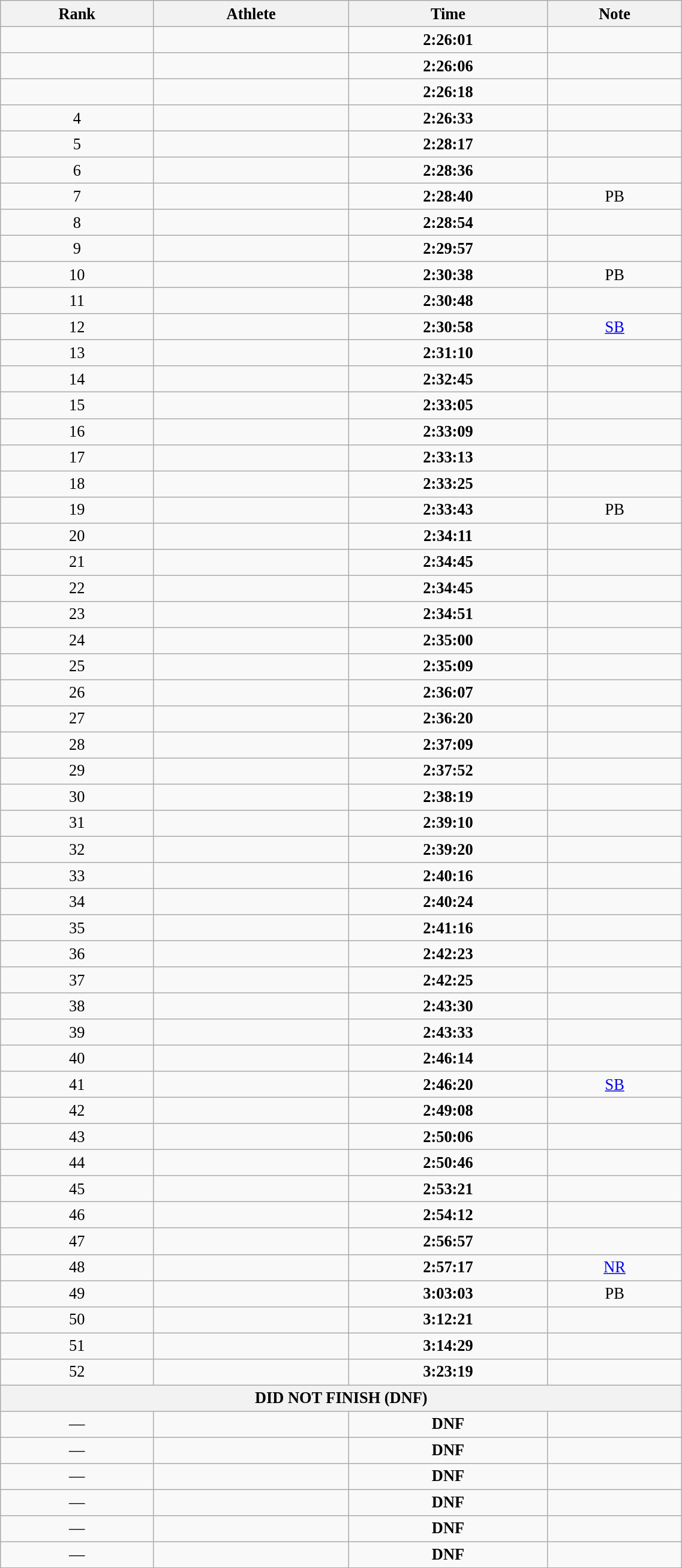<table class="wikitable" style=" text-align:center; font-size:110%;" width="60%">
<tr>
<th>Rank</th>
<th>Athlete</th>
<th>Time</th>
<th>Note</th>
</tr>
<tr>
<td></td>
<td align=left></td>
<td><strong>2:26:01</strong></td>
<td></td>
</tr>
<tr>
<td></td>
<td align=left></td>
<td><strong>2:26:06</strong></td>
<td></td>
</tr>
<tr>
<td></td>
<td align=left></td>
<td><strong>2:26:18</strong></td>
<td></td>
</tr>
<tr>
<td>4</td>
<td align=left></td>
<td><strong>2:26:33</strong></td>
<td></td>
</tr>
<tr>
<td>5</td>
<td align=left></td>
<td><strong>2:28:17</strong></td>
<td></td>
</tr>
<tr>
<td>6</td>
<td align=left></td>
<td><strong>2:28:36</strong></td>
<td></td>
</tr>
<tr>
<td>7</td>
<td align=left></td>
<td><strong>2:28:40</strong></td>
<td>PB</td>
</tr>
<tr>
<td>8</td>
<td align=left></td>
<td><strong>2:28:54</strong></td>
<td></td>
</tr>
<tr>
<td>9</td>
<td align=left></td>
<td><strong>2:29:57</strong></td>
<td></td>
</tr>
<tr>
<td>10</td>
<td align=left></td>
<td><strong>2:30:38</strong></td>
<td>PB</td>
</tr>
<tr>
<td>11</td>
<td align=left></td>
<td><strong>2:30:48</strong></td>
<td></td>
</tr>
<tr>
<td>12</td>
<td align=left></td>
<td><strong>2:30:58</strong></td>
<td><a href='#'>SB</a></td>
</tr>
<tr>
<td>13</td>
<td align=left></td>
<td><strong>2:31:10</strong></td>
<td></td>
</tr>
<tr>
<td>14</td>
<td align=left></td>
<td><strong>2:32:45</strong></td>
<td></td>
</tr>
<tr>
<td>15</td>
<td align=left></td>
<td><strong>2:33:05</strong></td>
<td></td>
</tr>
<tr>
<td>16</td>
<td align=left></td>
<td><strong>2:33:09</strong></td>
<td></td>
</tr>
<tr>
<td>17</td>
<td align=left></td>
<td><strong>2:33:13</strong></td>
<td></td>
</tr>
<tr>
<td>18</td>
<td align=left></td>
<td><strong>2:33:25</strong></td>
<td></td>
</tr>
<tr>
<td>19</td>
<td align=left></td>
<td><strong>2:33:43</strong></td>
<td>PB</td>
</tr>
<tr>
<td>20</td>
<td align=left></td>
<td><strong>2:34:11</strong></td>
<td></td>
</tr>
<tr>
<td>21</td>
<td align=left></td>
<td><strong>2:34:45</strong></td>
<td></td>
</tr>
<tr>
<td>22</td>
<td align=left></td>
<td><strong>2:34:45</strong></td>
<td></td>
</tr>
<tr>
<td>23</td>
<td align=left></td>
<td><strong>2:34:51</strong></td>
<td></td>
</tr>
<tr>
<td>24</td>
<td align=left></td>
<td><strong>2:35:00</strong></td>
<td></td>
</tr>
<tr>
<td>25</td>
<td align=left></td>
<td><strong>2:35:09</strong></td>
<td></td>
</tr>
<tr>
<td>26</td>
<td align=left></td>
<td><strong>2:36:07</strong></td>
<td></td>
</tr>
<tr>
<td>27</td>
<td align=left></td>
<td><strong>2:36:20</strong></td>
<td></td>
</tr>
<tr>
<td>28</td>
<td align=left></td>
<td><strong>2:37:09</strong></td>
<td></td>
</tr>
<tr>
<td>29</td>
<td align=left></td>
<td><strong>2:37:52</strong></td>
<td></td>
</tr>
<tr>
<td>30</td>
<td align=left></td>
<td><strong>2:38:19</strong></td>
<td></td>
</tr>
<tr>
<td>31</td>
<td align=left></td>
<td><strong>2:39:10</strong></td>
<td></td>
</tr>
<tr>
<td>32</td>
<td align=left></td>
<td><strong>2:39:20</strong></td>
<td></td>
</tr>
<tr>
<td>33</td>
<td align=left></td>
<td><strong>2:40:16</strong></td>
<td></td>
</tr>
<tr>
<td>34</td>
<td align=left></td>
<td><strong>2:40:24</strong></td>
<td></td>
</tr>
<tr>
<td>35</td>
<td align=left></td>
<td><strong>2:41:16</strong></td>
<td></td>
</tr>
<tr>
<td>36</td>
<td align=left></td>
<td><strong>2:42:23</strong></td>
<td></td>
</tr>
<tr>
<td>37</td>
<td align=left></td>
<td><strong>2:42:25</strong></td>
<td></td>
</tr>
<tr>
<td>38</td>
<td align=left></td>
<td><strong>2:43:30</strong></td>
<td></td>
</tr>
<tr>
<td>39</td>
<td align=left></td>
<td><strong>2:43:33</strong></td>
<td></td>
</tr>
<tr>
<td>40</td>
<td align=left></td>
<td><strong>2:46:14</strong></td>
<td></td>
</tr>
<tr>
<td>41</td>
<td align=left></td>
<td><strong>2:46:20</strong></td>
<td><a href='#'>SB</a></td>
</tr>
<tr>
<td>42</td>
<td align=left></td>
<td><strong>2:49:08</strong></td>
<td></td>
</tr>
<tr>
<td>43</td>
<td align=left></td>
<td><strong>2:50:06</strong></td>
<td></td>
</tr>
<tr>
<td>44</td>
<td align=left></td>
<td><strong>2:50:46</strong></td>
<td></td>
</tr>
<tr>
<td>45</td>
<td align=left></td>
<td><strong>2:53:21</strong></td>
<td></td>
</tr>
<tr>
<td>46</td>
<td align=left></td>
<td><strong>2:54:12</strong></td>
<td></td>
</tr>
<tr>
<td>47</td>
<td align=left></td>
<td><strong>2:56:57</strong></td>
<td></td>
</tr>
<tr>
<td>48</td>
<td align=left></td>
<td><strong>2:57:17</strong></td>
<td><a href='#'>NR</a></td>
</tr>
<tr>
<td>49</td>
<td align=left></td>
<td><strong>3:03:03</strong></td>
<td>PB</td>
</tr>
<tr>
<td>50</td>
<td align=left></td>
<td><strong>3:12:21</strong></td>
<td></td>
</tr>
<tr>
<td>51</td>
<td align=left></td>
<td><strong>3:14:29</strong></td>
<td></td>
</tr>
<tr>
<td>52</td>
<td align=left></td>
<td><strong>3:23:19</strong></td>
<td></td>
</tr>
<tr>
<th colspan="4">DID NOT FINISH (DNF)</th>
</tr>
<tr>
<td>—</td>
<td align=left></td>
<td><strong>DNF</strong></td>
<td></td>
</tr>
<tr>
<td>—</td>
<td align=left></td>
<td><strong>DNF</strong></td>
<td></td>
</tr>
<tr>
<td>—</td>
<td align=left></td>
<td><strong>DNF</strong></td>
<td></td>
</tr>
<tr>
<td>—</td>
<td align=left></td>
<td><strong>DNF</strong></td>
<td></td>
</tr>
<tr>
<td>—</td>
<td align=left></td>
<td><strong>DNF</strong></td>
<td></td>
</tr>
<tr>
<td>—</td>
<td align=left></td>
<td><strong>DNF</strong></td>
<td></td>
</tr>
</table>
